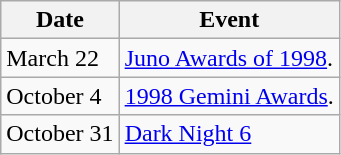<table class="wikitable">
<tr>
<th>Date</th>
<th>Event</th>
</tr>
<tr>
<td>March 22</td>
<td><a href='#'>Juno Awards of 1998</a>.</td>
</tr>
<tr>
<td>October 4</td>
<td><a href='#'>1998 Gemini Awards</a>.</td>
</tr>
<tr>
<td>October 31</td>
<td><a href='#'>Dark Night 6</a></td>
</tr>
</table>
